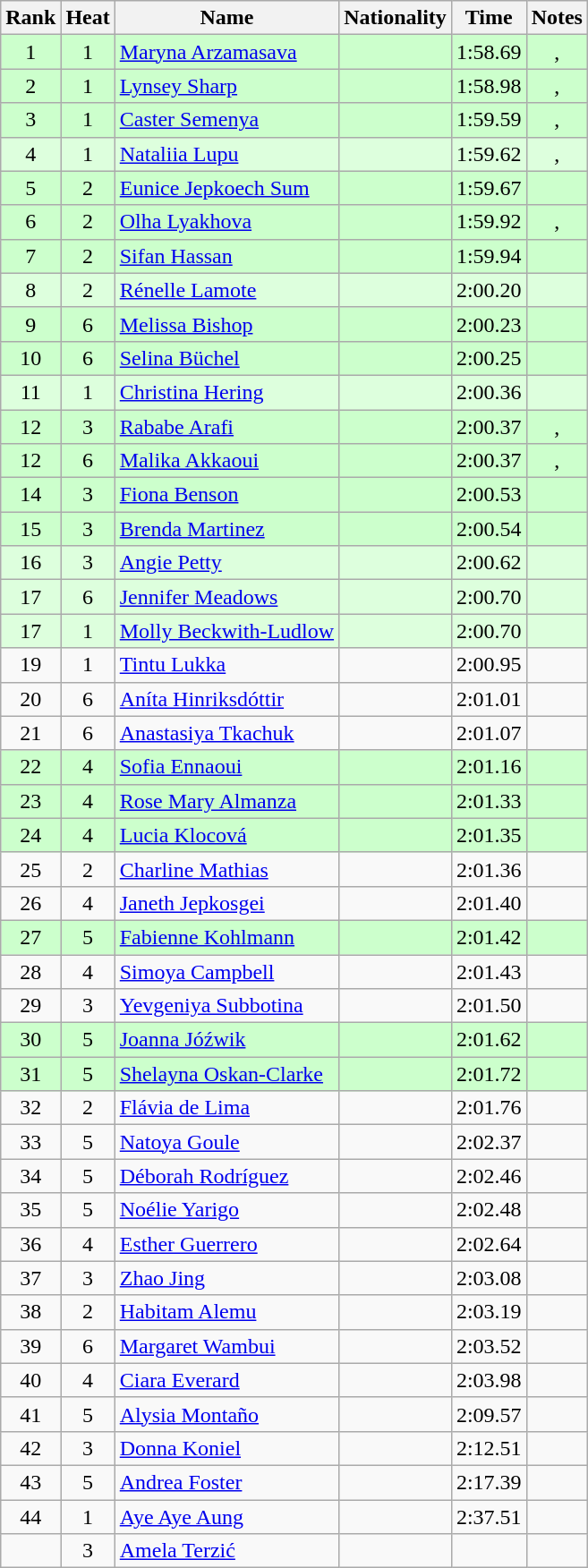<table class="wikitable sortable" style="text-align:center">
<tr>
<th>Rank</th>
<th>Heat</th>
<th>Name</th>
<th>Nationality</th>
<th>Time</th>
<th>Notes</th>
</tr>
<tr bgcolor=ccffcc>
<td>1</td>
<td>1</td>
<td align=left><a href='#'>Maryna Arzamasava</a></td>
<td align=left></td>
<td>1:58.69</td>
<td>, </td>
</tr>
<tr bgcolor=ccffcc>
<td>2</td>
<td>1</td>
<td align=left><a href='#'>Lynsey Sharp</a></td>
<td align=left></td>
<td>1:58.98</td>
<td>, </td>
</tr>
<tr bgcolor=ccffcc>
<td>3</td>
<td>1</td>
<td align=left><a href='#'>Caster Semenya</a></td>
<td align=left></td>
<td>1:59.59</td>
<td>, </td>
</tr>
<tr bgcolor=ddffdd>
<td>4</td>
<td>1</td>
<td align=left><a href='#'>Nataliia Lupu</a></td>
<td align=left></td>
<td>1:59.62</td>
<td>, </td>
</tr>
<tr bgcolor=ccffcc>
<td>5</td>
<td>2</td>
<td align=left><a href='#'>Eunice Jepkoech Sum</a></td>
<td align=left></td>
<td>1:59.67</td>
<td></td>
</tr>
<tr bgcolor=ccffcc>
<td>6</td>
<td>2</td>
<td align=left><a href='#'>Olha Lyakhova</a></td>
<td align=left></td>
<td>1:59.92</td>
<td>, </td>
</tr>
<tr bgcolor=ccffcc>
<td>7</td>
<td>2</td>
<td align=left><a href='#'>Sifan Hassan</a></td>
<td align=left></td>
<td>1:59.94</td>
<td></td>
</tr>
<tr bgcolor=ddffdd>
<td>8</td>
<td>2</td>
<td align=left><a href='#'>Rénelle Lamote</a></td>
<td align=left></td>
<td>2:00.20</td>
<td></td>
</tr>
<tr bgcolor=ccffcc>
<td>9</td>
<td>6</td>
<td align=left><a href='#'>Melissa Bishop</a></td>
<td align=left></td>
<td>2:00.23</td>
<td></td>
</tr>
<tr bgcolor=ccffcc>
<td>10</td>
<td>6</td>
<td align=left><a href='#'>Selina Büchel</a></td>
<td align=left></td>
<td>2:00.25</td>
<td></td>
</tr>
<tr bgcolor=ddffdd>
<td>11</td>
<td>1</td>
<td align=left><a href='#'>Christina Hering</a></td>
<td align=left></td>
<td>2:00.36</td>
<td></td>
</tr>
<tr bgcolor=ccffcc>
<td>12</td>
<td>3</td>
<td align=left><a href='#'>Rababe Arafi</a></td>
<td align=left></td>
<td>2:00.37</td>
<td>, </td>
</tr>
<tr bgcolor=ccffcc>
<td>12</td>
<td>6</td>
<td align=left><a href='#'>Malika Akkaoui</a></td>
<td align=left></td>
<td>2:00.37</td>
<td>, </td>
</tr>
<tr bgcolor=ccffcc>
<td>14</td>
<td>3</td>
<td align=left><a href='#'>Fiona Benson</a></td>
<td align=left></td>
<td>2:00.53</td>
<td></td>
</tr>
<tr bgcolor=ccffcc>
<td>15</td>
<td>3</td>
<td align=left><a href='#'>Brenda Martinez</a></td>
<td align=left></td>
<td>2:00.54</td>
<td></td>
</tr>
<tr bgcolor=ddffdd>
<td>16</td>
<td>3</td>
<td align=left><a href='#'>Angie Petty</a></td>
<td align=left></td>
<td>2:00.62</td>
<td></td>
</tr>
<tr bgcolor=ddffdd>
<td>17</td>
<td>6</td>
<td align=left><a href='#'>Jennifer Meadows</a></td>
<td align=left></td>
<td>2:00.70</td>
<td></td>
</tr>
<tr bgcolor=ddffdd>
<td>17</td>
<td>1</td>
<td align=left><a href='#'>Molly Beckwith-Ludlow</a></td>
<td align=left></td>
<td>2:00.70</td>
<td></td>
</tr>
<tr>
<td>19</td>
<td>1</td>
<td align=left><a href='#'>Tintu Lukka</a></td>
<td align=left></td>
<td>2:00.95</td>
<td></td>
</tr>
<tr>
<td>20</td>
<td>6</td>
<td align=left><a href='#'>Aníta Hinriksdóttir</a></td>
<td align=left></td>
<td>2:01.01</td>
<td></td>
</tr>
<tr>
<td>21</td>
<td>6</td>
<td align=left><a href='#'>Anastasiya Tkachuk</a></td>
<td align=left></td>
<td>2:01.07</td>
<td></td>
</tr>
<tr bgcolor=ccffcc>
<td>22</td>
<td>4</td>
<td align=left><a href='#'>Sofia Ennaoui</a></td>
<td align=left></td>
<td>2:01.16</td>
<td></td>
</tr>
<tr bgcolor=ccffcc>
<td>23</td>
<td>4</td>
<td align=left><a href='#'>Rose Mary Almanza</a></td>
<td align=left></td>
<td>2:01.33</td>
<td></td>
</tr>
<tr bgcolor=ccffcc>
<td>24</td>
<td>4</td>
<td align=left><a href='#'>Lucia Klocová</a></td>
<td align=left></td>
<td>2:01.35</td>
<td></td>
</tr>
<tr>
<td>25</td>
<td>2</td>
<td align=left><a href='#'>Charline Mathias</a></td>
<td align=left></td>
<td>2:01.36</td>
<td></td>
</tr>
<tr>
<td>26</td>
<td>4</td>
<td align=left><a href='#'>Janeth Jepkosgei</a></td>
<td align=left></td>
<td>2:01.40</td>
<td></td>
</tr>
<tr bgcolor=ccffcc>
<td>27</td>
<td>5</td>
<td align=left><a href='#'>Fabienne Kohlmann</a></td>
<td align=left></td>
<td>2:01.42</td>
<td></td>
</tr>
<tr>
<td>28</td>
<td>4</td>
<td align=left><a href='#'>Simoya Campbell</a></td>
<td align=left></td>
<td>2:01.43</td>
<td></td>
</tr>
<tr>
<td>29</td>
<td>3</td>
<td align=left><a href='#'>Yevgeniya Subbotina</a></td>
<td align=left></td>
<td>2:01.50</td>
<td></td>
</tr>
<tr bgcolor=ccffcc>
<td>30</td>
<td>5</td>
<td align=left><a href='#'>Joanna Jóźwik</a></td>
<td align=left></td>
<td>2:01.62</td>
<td></td>
</tr>
<tr bgcolor=ccffcc>
<td>31</td>
<td>5</td>
<td align=left><a href='#'>Shelayna Oskan-Clarke</a></td>
<td align=left></td>
<td>2:01.72</td>
<td></td>
</tr>
<tr>
<td>32</td>
<td>2</td>
<td align=left><a href='#'>Flávia de Lima</a></td>
<td align=left></td>
<td>2:01.76</td>
<td></td>
</tr>
<tr>
<td>33</td>
<td>5</td>
<td align=left><a href='#'>Natoya Goule</a></td>
<td align=left></td>
<td>2:02.37</td>
<td></td>
</tr>
<tr>
<td>34</td>
<td>5</td>
<td align=left><a href='#'>Déborah Rodríguez</a></td>
<td align=left></td>
<td>2:02.46</td>
<td></td>
</tr>
<tr>
<td>35</td>
<td>5</td>
<td align=left><a href='#'>Noélie Yarigo</a></td>
<td align=left></td>
<td>2:02.48</td>
<td></td>
</tr>
<tr>
<td>36</td>
<td>4</td>
<td align=left><a href='#'>Esther Guerrero</a></td>
<td align=left></td>
<td>2:02.64</td>
<td></td>
</tr>
<tr>
<td>37</td>
<td>3</td>
<td align=left><a href='#'>Zhao Jing</a></td>
<td align=left></td>
<td>2:03.08</td>
<td></td>
</tr>
<tr>
<td>38</td>
<td>2</td>
<td align=left><a href='#'>Habitam Alemu</a></td>
<td align=left></td>
<td>2:03.19</td>
<td></td>
</tr>
<tr>
<td>39</td>
<td>6</td>
<td align=left><a href='#'>Margaret Wambui</a></td>
<td align=left></td>
<td>2:03.52</td>
<td></td>
</tr>
<tr>
<td>40</td>
<td>4</td>
<td align=left><a href='#'>Ciara Everard</a></td>
<td align=left></td>
<td>2:03.98</td>
<td></td>
</tr>
<tr>
<td>41</td>
<td>5</td>
<td align=left><a href='#'>Alysia Montaño</a></td>
<td align=left></td>
<td>2:09.57</td>
<td></td>
</tr>
<tr>
<td>42</td>
<td>3</td>
<td align=left><a href='#'>Donna Koniel</a></td>
<td align=left></td>
<td>2:12.51</td>
<td></td>
</tr>
<tr>
<td>43</td>
<td>5</td>
<td align=left><a href='#'>Andrea Foster</a></td>
<td align=left></td>
<td>2:17.39</td>
<td></td>
</tr>
<tr>
<td>44</td>
<td>1</td>
<td align=left><a href='#'>Aye Aye Aung</a></td>
<td align=left></td>
<td>2:37.51</td>
<td></td>
</tr>
<tr>
<td></td>
<td>3</td>
<td align=left><a href='#'>Amela Terzić</a></td>
<td align=left></td>
<td></td>
<td></td>
</tr>
</table>
